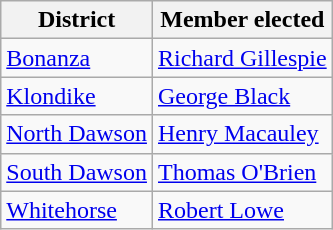<table class="wikitable">
<tr>
<th>District</th>
<th>Member elected</th>
</tr>
<tr>
<td><a href='#'>Bonanza</a></td>
<td><a href='#'>Richard Gillespie</a></td>
</tr>
<tr>
<td><a href='#'>Klondike</a></td>
<td><a href='#'>George Black</a></td>
</tr>
<tr>
<td><a href='#'>North Dawson</a></td>
<td><a href='#'>Henry Macauley</a></td>
</tr>
<tr>
<td><a href='#'>South Dawson</a></td>
<td><a href='#'>Thomas O'Brien</a></td>
</tr>
<tr>
<td><a href='#'>Whitehorse</a></td>
<td><a href='#'>Robert Lowe</a></td>
</tr>
</table>
